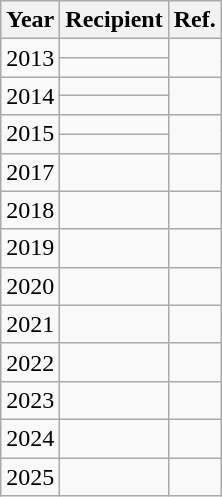<table class="wikitable sortable">
<tr>
<th>Year</th>
<th>Recipient</th>
<th>Ref.</th>
</tr>
<tr>
<td rowspan="2">2013</td>
<td></td>
<td rowspan="2"></td>
</tr>
<tr>
<td></td>
</tr>
<tr>
<td rowspan="2">2014</td>
<td></td>
<td rowspan="2"></td>
</tr>
<tr>
<td></td>
</tr>
<tr>
<td rowspan="2">2015</td>
<td></td>
<td rowspan="2"></td>
</tr>
<tr>
<td></td>
</tr>
<tr>
<td>2017</td>
<td></td>
<td></td>
</tr>
<tr>
<td>2018</td>
<td></td>
<td></td>
</tr>
<tr>
<td>2019</td>
<td></td>
<td></td>
</tr>
<tr>
<td>2020</td>
<td></td>
<td></td>
</tr>
<tr>
<td>2021</td>
<td></td>
<td></td>
</tr>
<tr>
<td>2022</td>
<td></td>
<td></td>
</tr>
<tr>
<td>2023</td>
<td></td>
<td></td>
</tr>
<tr>
<td>2024</td>
<td></td>
<td></td>
</tr>
<tr>
<td>2025</td>
<td></td>
<td></td>
</tr>
</table>
